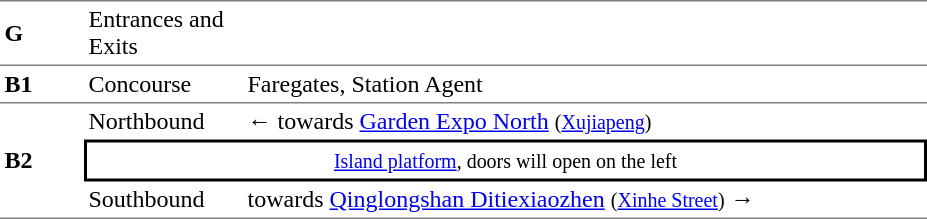<table table border=0 cellspacing=0 cellpadding=3>
<tr>
<td style="border-top:solid 1px gray;border-bottom:solid 0px gray;" width=50><strong>G</strong></td>
<td style="border-top:solid 1px gray;border-bottom:solid 0px gray;" width=100>Entrances and Exits</td>
<td style="border-top:solid 1px gray;border-bottom:solid 0px gray;" width=450></td>
</tr>
<tr>
<td style="border-top:solid 1px gray;border-bottom:solid 1px gray;" width=50><strong>B1</strong></td>
<td style="border-top:solid 1px gray;border-bottom:solid 1px gray;" width=100>Concourse</td>
<td style="border-top:solid 1px gray;border-bottom:solid 1px gray;" width=450>Faregates, Station Agent</td>
</tr>
<tr>
<td style="border-bottom:solid 1px gray;" rowspan=3><strong>B2</strong></td>
<td>Northbound</td>
<td>←  towards <a href='#'>Garden Expo North</a> <small>(<a href='#'>Xujiapeng</a>)</small></td>
</tr>
<tr>
<td style="border-right:solid 2px black;border-left:solid 2px black;border-top:solid 2px black;border-bottom:solid 2px black;text-align:center;" colspan=2><small><a href='#'>Island platform</a>, doors will open on the left</small></td>
</tr>
<tr>
<td style="border-bottom:solid 1px gray;">Southbound</td>
<td style="border-bottom:solid 1px gray;"> towards <a href='#'>Qinglongshan Ditiexiaozhen</a> <small>(<a href='#'>Xinhe Street</a>)</small> →</td>
</tr>
</table>
